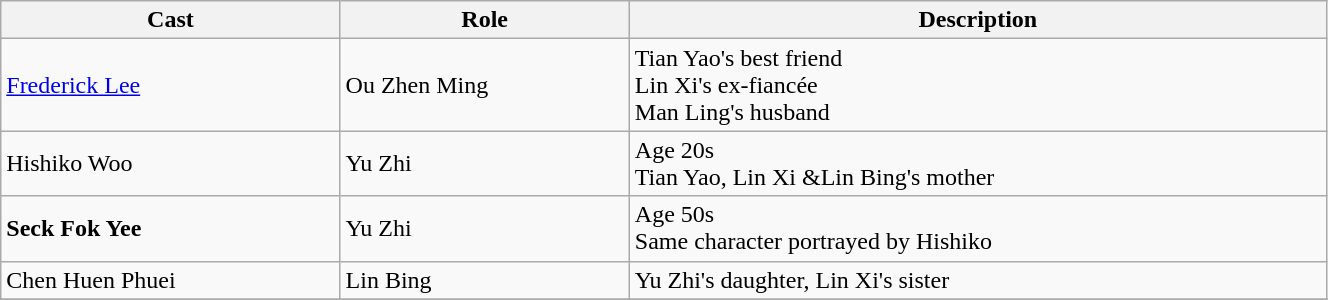<table class="wikitable" width="70%">
<tr>
<th>Cast</th>
<th>Role</th>
<th>Description</th>
</tr>
<tr>
<td><a href='#'>Frederick Lee</a></td>
<td>Ou Zhen Ming</td>
<td>Tian Yao's best friend <br> Lin Xi's ex-fiancée <br> Man Ling's husband</td>
</tr>
<tr>
<td>Hishiko Woo</td>
<td>Yu Zhi</td>
<td>Age 20s <br> Tian Yao, Lin Xi &Lin Bing's mother <br></td>
</tr>
<tr>
<td><strong>Seck Fok Yee</strong></td>
<td>Yu Zhi</td>
<td>Age 50s <br> Same character portrayed by Hishiko</td>
</tr>
<tr>
<td>Chen Huen Phuei</td>
<td>Lin Bing</td>
<td>Yu Zhi's daughter, Lin Xi's sister</td>
</tr>
<tr>
</tr>
</table>
